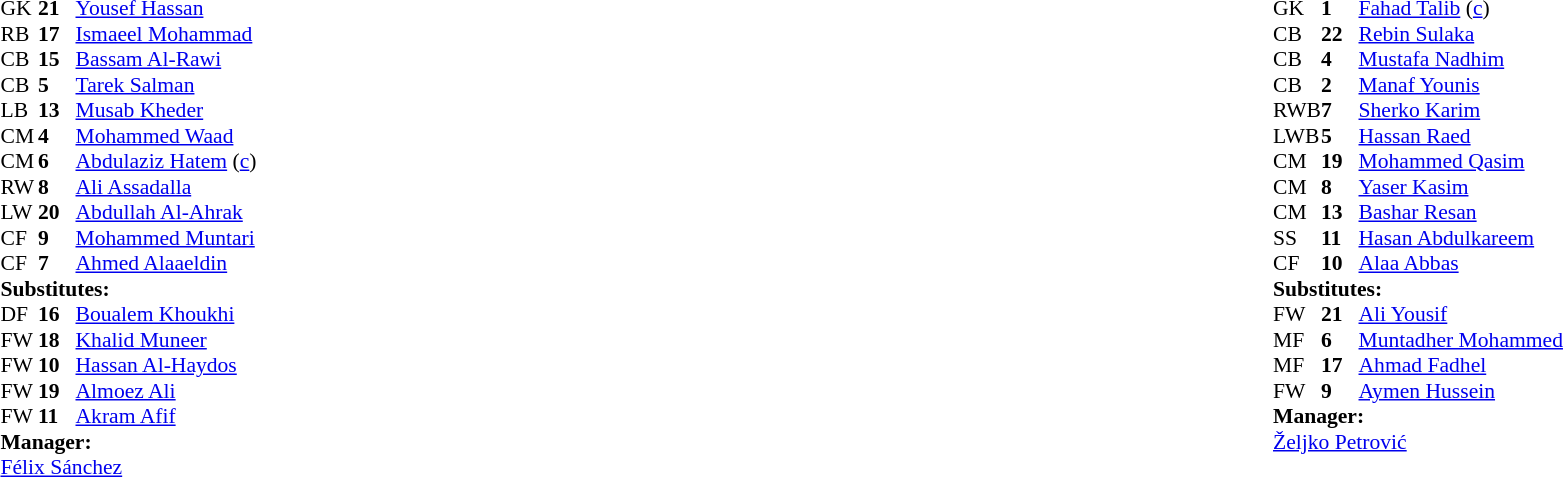<table width="100%">
<tr>
<td valign="top" width="40%"><br><table style="font-size:90%" cellspacing="0" cellpadding="0">
<tr>
<th width=25></th>
<th width=25></th>
</tr>
<tr>
<td>GK</td>
<td><strong>21</strong></td>
<td><a href='#'>Yousef Hassan</a></td>
</tr>
<tr>
<td>RB</td>
<td><strong>17</strong></td>
<td><a href='#'>Ismaeel Mohammad</a></td>
</tr>
<tr>
<td>CB</td>
<td><strong>15</strong></td>
<td><a href='#'>Bassam Al-Rawi</a></td>
<td></td>
<td></td>
</tr>
<tr>
<td>CB</td>
<td><strong>5</strong></td>
<td><a href='#'>Tarek Salman</a></td>
</tr>
<tr>
<td>LB</td>
<td><strong>13</strong></td>
<td><a href='#'>Musab Kheder</a></td>
</tr>
<tr>
<td>CM</td>
<td><strong>4</strong></td>
<td><a href='#'>Mohammed Waad</a></td>
</tr>
<tr>
<td>CM</td>
<td><strong>6</strong></td>
<td><a href='#'>Abdulaziz Hatem</a> (<a href='#'>c</a>)</td>
</tr>
<tr>
<td>RW</td>
<td><strong>8</strong></td>
<td><a href='#'>Ali Assadalla</a></td>
<td></td>
<td></td>
</tr>
<tr>
<td>LW</td>
<td><strong>20</strong></td>
<td><a href='#'>Abdullah Al-Ahrak</a></td>
<td></td>
<td></td>
</tr>
<tr>
<td>CF</td>
<td><strong>9</strong></td>
<td><a href='#'>Mohammed Muntari</a></td>
<td></td>
<td></td>
</tr>
<tr>
<td>CF</td>
<td><strong>7</strong></td>
<td><a href='#'>Ahmed Alaaeldin</a></td>
<td></td>
<td></td>
</tr>
<tr>
<td colspan=3><strong>Substitutes:</strong></td>
</tr>
<tr>
<td>DF</td>
<td><strong>16</strong></td>
<td><a href='#'>Boualem Khoukhi</a></td>
<td></td>
<td></td>
</tr>
<tr>
<td>FW</td>
<td><strong>18</strong></td>
<td><a href='#'>Khalid Muneer</a></td>
<td></td>
<td></td>
</tr>
<tr>
<td>FW</td>
<td><strong>10</strong></td>
<td><a href='#'>Hassan Al-Haydos</a></td>
<td></td>
<td></td>
</tr>
<tr>
<td>FW</td>
<td><strong>19</strong></td>
<td><a href='#'>Almoez Ali</a></td>
<td></td>
<td></td>
</tr>
<tr>
<td>FW</td>
<td><strong>11</strong></td>
<td><a href='#'>Akram Afif</a></td>
<td></td>
<td></td>
</tr>
<tr>
<td colspan=3><strong>Manager:</strong></td>
</tr>
<tr>
<td colspan=3> <a href='#'>Félix Sánchez</a></td>
</tr>
</table>
</td>
<td valign="top"></td>
<td valign="top" width="50%"><br><table style="font-size:90%; margin:auto" cellspacing="0" cellpadding="0">
<tr>
<th width=25></th>
<th width=25></th>
</tr>
<tr>
<td>GK</td>
<td><strong>1</strong></td>
<td><a href='#'>Fahad Talib</a> (<a href='#'>c</a>)</td>
</tr>
<tr>
<td>CB</td>
<td><strong>22</strong></td>
<td><a href='#'>Rebin Sulaka</a></td>
</tr>
<tr>
<td>CB</td>
<td><strong>4</strong></td>
<td><a href='#'>Mustafa Nadhim</a></td>
<td></td>
<td></td>
</tr>
<tr>
<td>CB</td>
<td><strong>2</strong></td>
<td><a href='#'>Manaf Younis</a></td>
</tr>
<tr>
<td>RWB</td>
<td><strong>7</strong></td>
<td><a href='#'>Sherko Karim</a></td>
</tr>
<tr>
<td>LWB</td>
<td><strong>5</strong></td>
<td><a href='#'>Hassan Raed</a></td>
</tr>
<tr>
<td>CM</td>
<td><strong>19</strong></td>
<td><a href='#'>Mohammed Qasim</a></td>
</tr>
<tr>
<td>CM</td>
<td><strong>8</strong></td>
<td><a href='#'>Yaser Kasim</a></td>
</tr>
<tr>
<td>CM</td>
<td><strong>13</strong></td>
<td><a href='#'>Bashar Resan</a></td>
<td></td>
<td></td>
</tr>
<tr>
<td>SS</td>
<td><strong>11</strong></td>
<td><a href='#'>Hasan Abdulkareem</a></td>
<td></td>
<td></td>
</tr>
<tr>
<td>CF</td>
<td><strong>10</strong></td>
<td><a href='#'>Alaa Abbas</a></td>
<td></td>
<td></td>
</tr>
<tr>
<td colspan=3><strong>Substitutes:</strong></td>
</tr>
<tr>
<td>FW</td>
<td><strong>21</strong></td>
<td><a href='#'>Ali Yousif</a></td>
<td></td>
<td></td>
</tr>
<tr>
<td>MF</td>
<td><strong>6</strong></td>
<td><a href='#'>Muntadher Mohammed</a></td>
<td></td>
<td></td>
</tr>
<tr>
<td>MF</td>
<td><strong>17</strong></td>
<td><a href='#'>Ahmad Fadhel</a></td>
<td></td>
<td></td>
</tr>
<tr>
<td>FW</td>
<td><strong>9</strong></td>
<td><a href='#'>Aymen Hussein</a></td>
<td></td>
<td></td>
</tr>
<tr>
<td colspan=3><strong>Manager:</strong></td>
</tr>
<tr>
<td colspan=3> <a href='#'>Željko Petrović</a></td>
</tr>
</table>
</td>
</tr>
</table>
